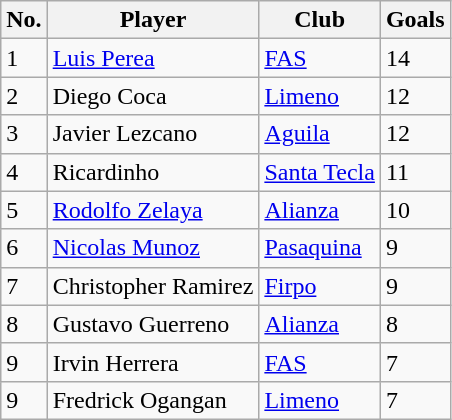<table class="wikitable">
<tr>
<th>No.</th>
<th>Player</th>
<th>Club</th>
<th>Goals</th>
</tr>
<tr>
<td>1</td>
<td> <a href='#'>Luis Perea</a></td>
<td><a href='#'>FAS</a></td>
<td>14</td>
</tr>
<tr>
<td>2</td>
<td> Diego Coca</td>
<td><a href='#'>Limeno</a></td>
<td>12</td>
</tr>
<tr>
<td>3</td>
<td> Javier Lezcano</td>
<td><a href='#'>Aguila</a></td>
<td>12</td>
</tr>
<tr>
<td>4</td>
<td> Ricardinho</td>
<td><a href='#'>Santa Tecla</a></td>
<td>11</td>
</tr>
<tr>
<td>5</td>
<td> <a href='#'>Rodolfo Zelaya</a></td>
<td><a href='#'>Alianza</a></td>
<td>10</td>
</tr>
<tr>
<td>6</td>
<td> <a href='#'>Nicolas Munoz</a></td>
<td><a href='#'>Pasaquina</a></td>
<td>9</td>
</tr>
<tr>
<td>7</td>
<td> Christopher Ramirez</td>
<td><a href='#'>Firpo</a></td>
<td>9</td>
</tr>
<tr>
<td>8</td>
<td> Gustavo Guerreno</td>
<td><a href='#'>Alianza</a></td>
<td>8</td>
</tr>
<tr>
<td>9</td>
<td> Irvin Herrera</td>
<td><a href='#'>FAS</a></td>
<td>7</td>
</tr>
<tr>
<td>9</td>
<td> Fredrick Ogangan</td>
<td><a href='#'>Limeno</a></td>
<td>7</td>
</tr>
</table>
